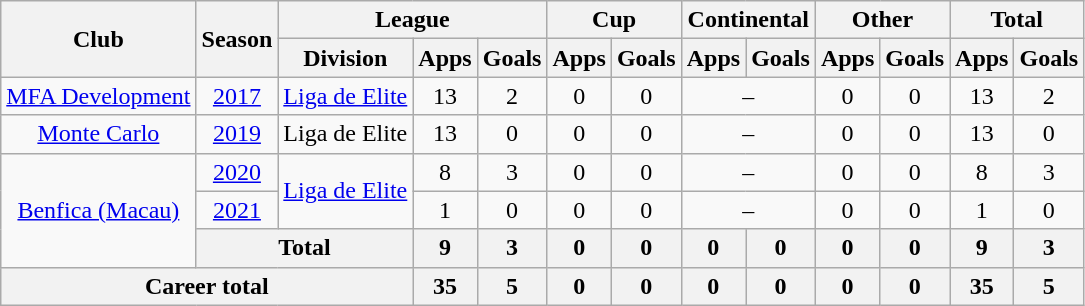<table class="wikitable" style="text-align: center">
<tr>
<th rowspan="2">Club</th>
<th rowspan="2">Season</th>
<th colspan="3">League</th>
<th colspan="2">Cup</th>
<th colspan="2">Continental</th>
<th colspan="2">Other</th>
<th colspan="2">Total</th>
</tr>
<tr>
<th>Division</th>
<th>Apps</th>
<th>Goals</th>
<th>Apps</th>
<th>Goals</th>
<th>Apps</th>
<th>Goals</th>
<th>Apps</th>
<th>Goals</th>
<th>Apps</th>
<th>Goals</th>
</tr>
<tr>
<td><a href='#'>MFA Development</a></td>
<td><a href='#'>2017</a></td>
<td><a href='#'>Liga de Elite</a></td>
<td>13</td>
<td>2</td>
<td>0</td>
<td>0</td>
<td colspan="2">–</td>
<td>0</td>
<td>0</td>
<td>13</td>
<td>2</td>
</tr>
<tr>
<td><a href='#'>Monte Carlo</a></td>
<td><a href='#'>2019</a></td>
<td>Liga de Elite</td>
<td>13</td>
<td>0</td>
<td>0</td>
<td>0</td>
<td colspan="2">–</td>
<td>0</td>
<td>0</td>
<td>13</td>
<td>0</td>
</tr>
<tr>
<td rowspan="3"><a href='#'>Benfica (Macau)</a></td>
<td><a href='#'>2020</a></td>
<td rowspan="2"><a href='#'>Liga de Elite</a></td>
<td>8</td>
<td>3</td>
<td>0</td>
<td>0</td>
<td colspan="2">–</td>
<td>0</td>
<td>0</td>
<td>8</td>
<td>3</td>
</tr>
<tr>
<td><a href='#'>2021</a></td>
<td>1</td>
<td>0</td>
<td>0</td>
<td>0</td>
<td colspan="2">–</td>
<td>0</td>
<td>0</td>
<td>1</td>
<td>0</td>
</tr>
<tr>
<th colspan="2"><strong>Total</strong></th>
<th>9</th>
<th>3</th>
<th>0</th>
<th>0</th>
<th>0</th>
<th>0</th>
<th>0</th>
<th>0</th>
<th>9</th>
<th>3</th>
</tr>
<tr>
<th colspan="3"><strong>Career total</strong></th>
<th>35</th>
<th>5</th>
<th>0</th>
<th>0</th>
<th>0</th>
<th>0</th>
<th>0</th>
<th>0</th>
<th>35</th>
<th>5</th>
</tr>
</table>
